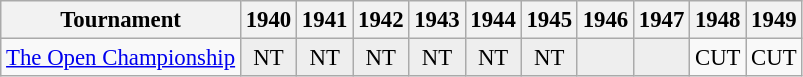<table class="wikitable" style="font-size:95%;text-align:center;">
<tr>
<th>Tournament</th>
<th>1940</th>
<th>1941</th>
<th>1942</th>
<th>1943</th>
<th>1944</th>
<th>1945</th>
<th>1946</th>
<th>1947</th>
<th>1948</th>
<th>1949</th>
</tr>
<tr>
<td align=left><a href='#'>The Open Championship</a></td>
<td style="background:#eeeeee;">NT</td>
<td style="background:#eeeeee;">NT</td>
<td style="background:#eeeeee;">NT</td>
<td style="background:#eeeeee;">NT</td>
<td style="background:#eeeeee;">NT</td>
<td style="background:#eeeeee;">NT</td>
<td style="background:#eeeeee;"></td>
<td style="background:#eeeeee;"></td>
<td>CUT</td>
<td>CUT</td>
</tr>
</table>
